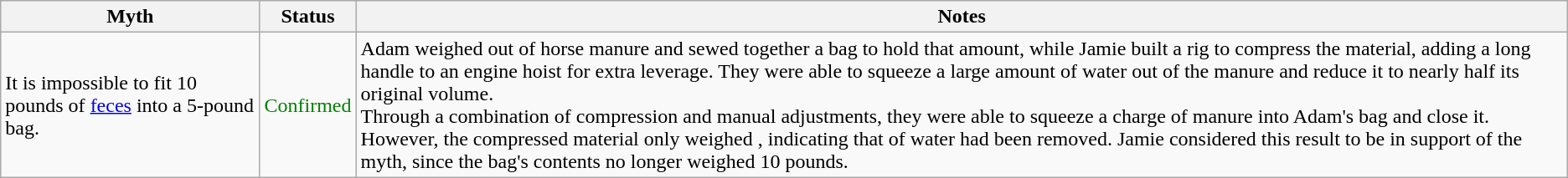<table class="wikitable plainrowheaders">
<tr>
<th scope"col">Myth</th>
<th scope"col">Status</th>
<th scope"col">Notes</th>
</tr>
<tr>
<td scope"row">It is impossible to fit 10 pounds of <a href='#'>feces</a> into a 5-pound bag.</td>
<td style="color:green">Confirmed</td>
<td>Adam weighed out  of horse manure and sewed together a bag to hold that amount, while Jamie built a rig to compress the material, adding a long handle to an engine hoist for extra leverage. They were able to squeeze a large amount of water out of the manure and reduce it to nearly half its original volume.<br>Through a combination of compression and manual adjustments, they were able to squeeze a  charge of manure into Adam's bag and close it. However, the compressed material only weighed , indicating that  of water had been removed. Jamie considered this result to be in support of the myth, since the bag's contents no longer weighed 10 pounds.</td>
</tr>
</table>
